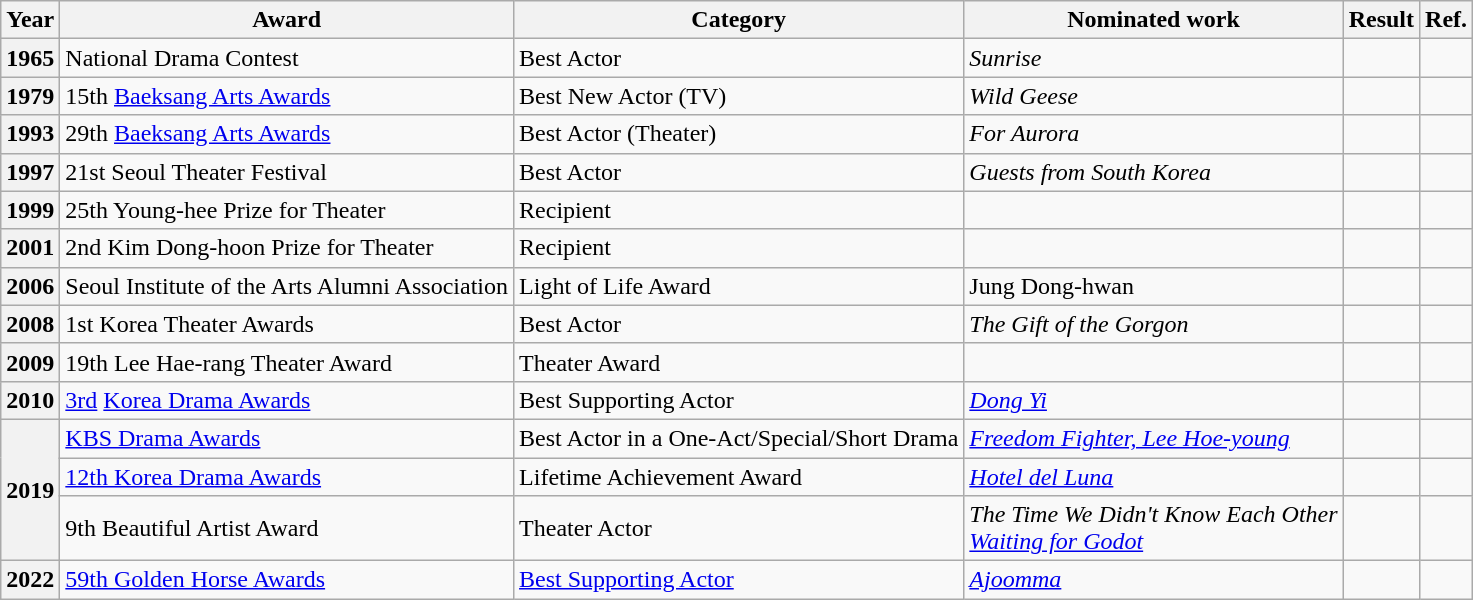<table class="wikitable plainrowheaders">
<tr>
<th>Year</th>
<th>Award</th>
<th>Category</th>
<th>Nominated work</th>
<th>Result</th>
<th scope="col" class="unsortable">Ref.</th>
</tr>
<tr>
<th scope="row">1965</th>
<td>National Drama Contest</td>
<td>Best Actor</td>
<td><em>Sunrise</em></td>
<td></td>
<td></td>
</tr>
<tr>
<th scope="row">1979</th>
<td>15th <a href='#'>Baeksang Arts Awards</a></td>
<td>Best New Actor (TV)</td>
<td><em>Wild Geese</em></td>
<td></td>
<td></td>
</tr>
<tr>
<th scope="row">1993</th>
<td>29th <a href='#'>Baeksang Arts Awards</a></td>
<td>Best Actor (Theater)</td>
<td><em>For Aurora</em></td>
<td></td>
<td></td>
</tr>
<tr>
<th scope="row">1997</th>
<td>21st Seoul Theater Festival</td>
<td>Best Actor</td>
<td><em>Guests from South Korea</em></td>
<td></td>
<td></td>
</tr>
<tr>
<th scope="row">1999</th>
<td>25th Young-hee Prize for Theater</td>
<td>Recipient</td>
<td></td>
<td></td>
<td></td>
</tr>
<tr>
<th scope="row">2001</th>
<td>2nd Kim Dong-hoon Prize for Theater</td>
<td>Recipient</td>
<td></td>
<td></td>
<td></td>
</tr>
<tr>
<th scope="row">2006</th>
<td>Seoul Institute of the Arts Alumni Association</td>
<td>Light of Life Award</td>
<td>Jung Dong-hwan</td>
<td></td>
<td style="text-align:center"></td>
</tr>
<tr>
<th scope="row">2008</th>
<td>1st Korea Theater Awards</td>
<td>Best Actor</td>
<td><em>The Gift of the Gorgon</em></td>
<td></td>
<td></td>
</tr>
<tr>
<th scope="row">2009</th>
<td>19th Lee Hae-rang Theater Award</td>
<td>Theater Award</td>
<td></td>
<td></td>
<td></td>
</tr>
<tr>
<th scope="row">2010</th>
<td><a href='#'>3rd</a> <a href='#'>Korea Drama Awards</a></td>
<td>Best Supporting Actor</td>
<td><em><a href='#'>Dong Yi</a></em></td>
<td></td>
<td></td>
</tr>
<tr>
<th scope="row" rowspan="3">2019</th>
<td><a href='#'>KBS Drama Awards</a></td>
<td>Best Actor in a One-Act/Special/Short Drama</td>
<td><em><a href='#'>Freedom Fighter, Lee Hoe-young</a></em></td>
<td></td>
<td></td>
</tr>
<tr>
<td><a href='#'>12th Korea Drama Awards</a></td>
<td>Lifetime Achievement Award</td>
<td><em><a href='#'>Hotel del Luna</a></em></td>
<td></td>
<td></td>
</tr>
<tr>
<td>9th Beautiful Artist Award</td>
<td>Theater Actor</td>
<td><em>The Time We Didn't Know Each Other<br><a href='#'>Waiting for Godot</a></em></td>
<td></td>
<td></td>
</tr>
<tr>
<th scope="row">2022</th>
<td><a href='#'>59th Golden Horse Awards</a></td>
<td><a href='#'>Best Supporting Actor</a></td>
<td><em><a href='#'>Ajoomma</a></em></td>
<td></td>
<td></td>
</tr>
</table>
